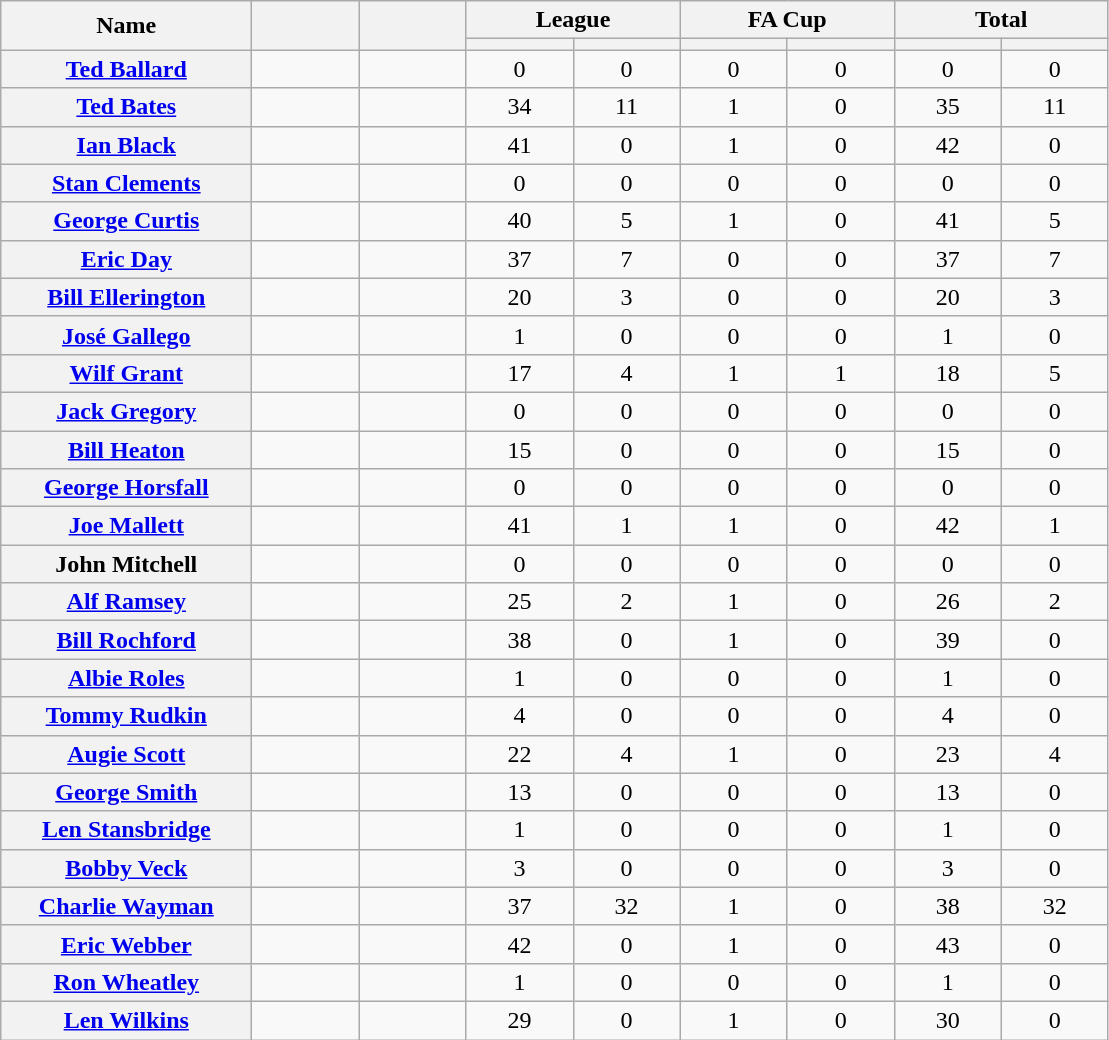<table class="wikitable plainrowheaders" style="text-align:center;">
<tr>
<th scope="col" rowspan="2" style="width:10em;">Name</th>
<th scope="col" rowspan="2" style="width:4em;"></th>
<th scope="col" rowspan="2" style="width:4em;"></th>
<th scope="col" colspan="2">League</th>
<th scope="col" colspan="2">FA Cup</th>
<th scope="col" colspan="2">Total</th>
</tr>
<tr>
<th scope="col" style="width:4em;"></th>
<th scope="col" style="width:4em;"></th>
<th scope="col" style="width:4em;"></th>
<th scope="col" style="width:4em;"></th>
<th scope="col" style="width:4em;"></th>
<th scope="col" style="width:4em;"></th>
</tr>
<tr>
<th scope="row"><a href='#'>Ted Ballard</a></th>
<td></td>
<td></td>
<td>0</td>
<td>0</td>
<td>0</td>
<td>0</td>
<td>0</td>
<td>0</td>
</tr>
<tr>
<th scope="row"><a href='#'>Ted Bates</a></th>
<td></td>
<td></td>
<td>34</td>
<td>11</td>
<td>1</td>
<td>0</td>
<td>35</td>
<td>11</td>
</tr>
<tr>
<th scope="row"><a href='#'>Ian Black</a></th>
<td></td>
<td></td>
<td>41</td>
<td>0</td>
<td>1</td>
<td>0</td>
<td>42</td>
<td>0</td>
</tr>
<tr>
<th scope="row"><a href='#'>Stan Clements</a></th>
<td></td>
<td></td>
<td>0</td>
<td>0</td>
<td>0</td>
<td>0</td>
<td>0</td>
<td>0</td>
</tr>
<tr>
<th scope="row"><a href='#'>George Curtis</a></th>
<td></td>
<td></td>
<td>40</td>
<td>5</td>
<td>1</td>
<td>0</td>
<td>41</td>
<td>5</td>
</tr>
<tr>
<th scope="row"><a href='#'>Eric Day</a></th>
<td></td>
<td></td>
<td>37</td>
<td>7</td>
<td>0</td>
<td>0</td>
<td>37</td>
<td>7</td>
</tr>
<tr>
<th scope="row"><a href='#'>Bill Ellerington</a></th>
<td></td>
<td></td>
<td>20</td>
<td>3</td>
<td>0</td>
<td>0</td>
<td>20</td>
<td>3</td>
</tr>
<tr>
<th scope="row"><a href='#'>José Gallego</a></th>
<td></td>
<td></td>
<td>1</td>
<td>0</td>
<td>0</td>
<td>0</td>
<td>1</td>
<td>0</td>
</tr>
<tr>
<th scope="row"><a href='#'>Wilf Grant</a></th>
<td></td>
<td></td>
<td>17</td>
<td>4</td>
<td>1</td>
<td>1</td>
<td>18</td>
<td>5</td>
</tr>
<tr>
<th scope="row"><a href='#'>Jack Gregory</a></th>
<td></td>
<td></td>
<td>0</td>
<td>0</td>
<td>0</td>
<td>0</td>
<td>0</td>
<td>0</td>
</tr>
<tr>
<th scope="row"><a href='#'>Bill Heaton</a></th>
<td></td>
<td></td>
<td>15</td>
<td>0</td>
<td>0</td>
<td>0</td>
<td>15</td>
<td>0</td>
</tr>
<tr>
<th scope="row"><a href='#'>George Horsfall</a></th>
<td></td>
<td></td>
<td>0</td>
<td>0</td>
<td>0</td>
<td>0</td>
<td>0</td>
<td>0</td>
</tr>
<tr>
<th scope="row"><a href='#'>Joe Mallett</a></th>
<td></td>
<td></td>
<td>41</td>
<td>1</td>
<td>1</td>
<td>0</td>
<td>42</td>
<td>1</td>
</tr>
<tr>
<th scope="row">John Mitchell</th>
<td></td>
<td></td>
<td>0</td>
<td>0</td>
<td>0</td>
<td>0</td>
<td>0</td>
<td>0</td>
</tr>
<tr>
<th scope="row"><a href='#'>Alf Ramsey</a></th>
<td></td>
<td></td>
<td>25</td>
<td>2</td>
<td>1</td>
<td>0</td>
<td>26</td>
<td>2</td>
</tr>
<tr>
<th scope="row"><a href='#'>Bill Rochford</a></th>
<td></td>
<td></td>
<td>38</td>
<td>0</td>
<td>1</td>
<td>0</td>
<td>39</td>
<td>0</td>
</tr>
<tr>
<th scope="row"><a href='#'>Albie Roles</a></th>
<td></td>
<td></td>
<td>1</td>
<td>0</td>
<td>0</td>
<td>0</td>
<td>1</td>
<td>0</td>
</tr>
<tr>
<th scope="row"><a href='#'>Tommy Rudkin</a></th>
<td></td>
<td></td>
<td>4</td>
<td>0</td>
<td>0</td>
<td>0</td>
<td>4</td>
<td>0</td>
</tr>
<tr>
<th scope="row"><a href='#'>Augie Scott</a></th>
<td></td>
<td></td>
<td>22</td>
<td>4</td>
<td>1</td>
<td>0</td>
<td>23</td>
<td>4</td>
</tr>
<tr>
<th scope="row"><a href='#'>George Smith</a></th>
<td></td>
<td></td>
<td>13</td>
<td>0</td>
<td>0</td>
<td>0</td>
<td>13</td>
<td>0</td>
</tr>
<tr>
<th scope="row"><a href='#'>Len Stansbridge</a></th>
<td></td>
<td></td>
<td>1</td>
<td>0</td>
<td>0</td>
<td>0</td>
<td>1</td>
<td>0</td>
</tr>
<tr>
<th scope="row"><a href='#'>Bobby Veck</a></th>
<td></td>
<td></td>
<td>3</td>
<td>0</td>
<td>0</td>
<td>0</td>
<td>3</td>
<td>0</td>
</tr>
<tr>
<th scope="row"><a href='#'>Charlie Wayman</a></th>
<td></td>
<td></td>
<td>37</td>
<td>32</td>
<td>1</td>
<td>0</td>
<td>38</td>
<td>32</td>
</tr>
<tr>
<th scope="row"><a href='#'>Eric Webber</a></th>
<td></td>
<td></td>
<td>42</td>
<td>0</td>
<td>1</td>
<td>0</td>
<td>43</td>
<td>0</td>
</tr>
<tr>
<th scope="row"><a href='#'>Ron Wheatley</a></th>
<td></td>
<td></td>
<td>1</td>
<td>0</td>
<td>0</td>
<td>0</td>
<td>1</td>
<td>0</td>
</tr>
<tr>
<th scope="row"><a href='#'>Len Wilkins</a></th>
<td></td>
<td></td>
<td>29</td>
<td>0</td>
<td>1</td>
<td>0</td>
<td>30</td>
<td>0</td>
</tr>
</table>
